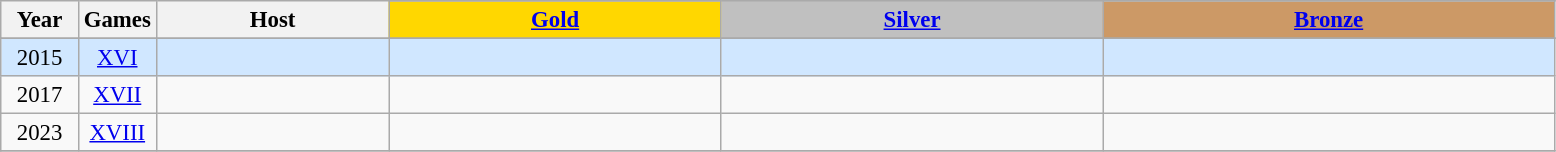<table class="wikitable" style="text-align: center; font-size:95%;">
<tr>
<th rowspan="2" style="width:5%;">Year</th>
<th rowspan="2" style="width:5%;">Games</th>
<th rowspan="2" style="width:15%;">Host</th>
</tr>
<tr>
<th style="background-color: gold"><a href='#'>Gold</a></th>
<th style="background-color: silver"><a href='#'>Silver</a></th>
<th style="background-color: #CC9966"><a href='#'>Bronze</a></th>
</tr>
<tr>
</tr>
<tr style="text-align:center; background:#d0e7ff;">
<td>2015</td>
<td align=center><a href='#'>XVI</a></td>
<td align="left"></td>
<td align="left"></td>
<td align="left"></td>
<td align="left"></td>
</tr>
<tr>
<td>2017</td>
<td align=center><a href='#'>XVII</a></td>
<td align="left"></td>
<td align="left"></td>
<td align="left"></td>
<td align="left"></td>
</tr>
<tr>
<td>2023</td>
<td align=center><a href='#'>XVIII</a></td>
<td align="left"></td>
<td align="left"></td>
<td align="left"></td>
<td align="left"></td>
</tr>
<tr>
</tr>
</table>
